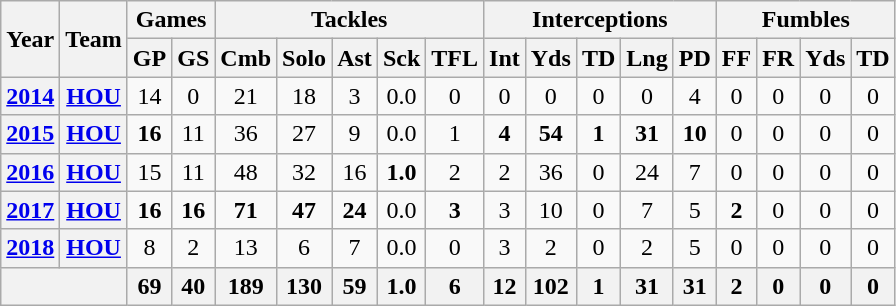<table class="wikitable" style="text-align:center">
<tr>
<th rowspan="2">Year</th>
<th rowspan="2">Team</th>
<th colspan="2">Games</th>
<th colspan="5">Tackles</th>
<th colspan="5">Interceptions</th>
<th colspan="4">Fumbles</th>
</tr>
<tr>
<th>GP</th>
<th>GS</th>
<th>Cmb</th>
<th>Solo</th>
<th>Ast</th>
<th>Sck</th>
<th>TFL</th>
<th>Int</th>
<th>Yds</th>
<th>TD</th>
<th>Lng</th>
<th>PD</th>
<th>FF</th>
<th>FR</th>
<th>Yds</th>
<th>TD</th>
</tr>
<tr>
<th><a href='#'>2014</a></th>
<th><a href='#'>HOU</a></th>
<td>14</td>
<td>0</td>
<td>21</td>
<td>18</td>
<td>3</td>
<td>0.0</td>
<td>0</td>
<td>0</td>
<td>0</td>
<td>0</td>
<td>0</td>
<td>4</td>
<td>0</td>
<td>0</td>
<td>0</td>
<td>0</td>
</tr>
<tr>
<th><a href='#'>2015</a></th>
<th><a href='#'>HOU</a></th>
<td><strong>16</strong></td>
<td>11</td>
<td>36</td>
<td>27</td>
<td>9</td>
<td>0.0</td>
<td>1</td>
<td><strong>4</strong></td>
<td><strong>54</strong></td>
<td><strong>1</strong></td>
<td><strong>31</strong></td>
<td><strong>10</strong></td>
<td>0</td>
<td>0</td>
<td>0</td>
<td>0</td>
</tr>
<tr>
<th><a href='#'>2016</a></th>
<th><a href='#'>HOU</a></th>
<td>15</td>
<td>11</td>
<td>48</td>
<td>32</td>
<td>16</td>
<td><strong>1.0</strong></td>
<td>2</td>
<td>2</td>
<td>36</td>
<td>0</td>
<td>24</td>
<td>7</td>
<td>0</td>
<td>0</td>
<td>0</td>
<td>0</td>
</tr>
<tr>
<th><a href='#'>2017</a></th>
<th><a href='#'>HOU</a></th>
<td><strong>16</strong></td>
<td><strong>16</strong></td>
<td><strong>71</strong></td>
<td><strong>47</strong></td>
<td><strong>24</strong></td>
<td>0.0</td>
<td><strong>3</strong></td>
<td>3</td>
<td>10</td>
<td>0</td>
<td>7</td>
<td>5</td>
<td><strong>2</strong></td>
<td>0</td>
<td>0</td>
<td>0</td>
</tr>
<tr>
<th><a href='#'>2018</a></th>
<th><a href='#'>HOU</a></th>
<td>8</td>
<td>2</td>
<td>13</td>
<td>6</td>
<td>7</td>
<td>0.0</td>
<td>0</td>
<td>3</td>
<td>2</td>
<td>0</td>
<td>2</td>
<td>5</td>
<td>0</td>
<td>0</td>
<td>0</td>
<td>0</td>
</tr>
<tr>
<th colspan="2"></th>
<th>69</th>
<th>40</th>
<th>189</th>
<th>130</th>
<th>59</th>
<th>1.0</th>
<th>6</th>
<th>12</th>
<th>102</th>
<th>1</th>
<th>31</th>
<th>31</th>
<th>2</th>
<th>0</th>
<th>0</th>
<th>0</th>
</tr>
</table>
